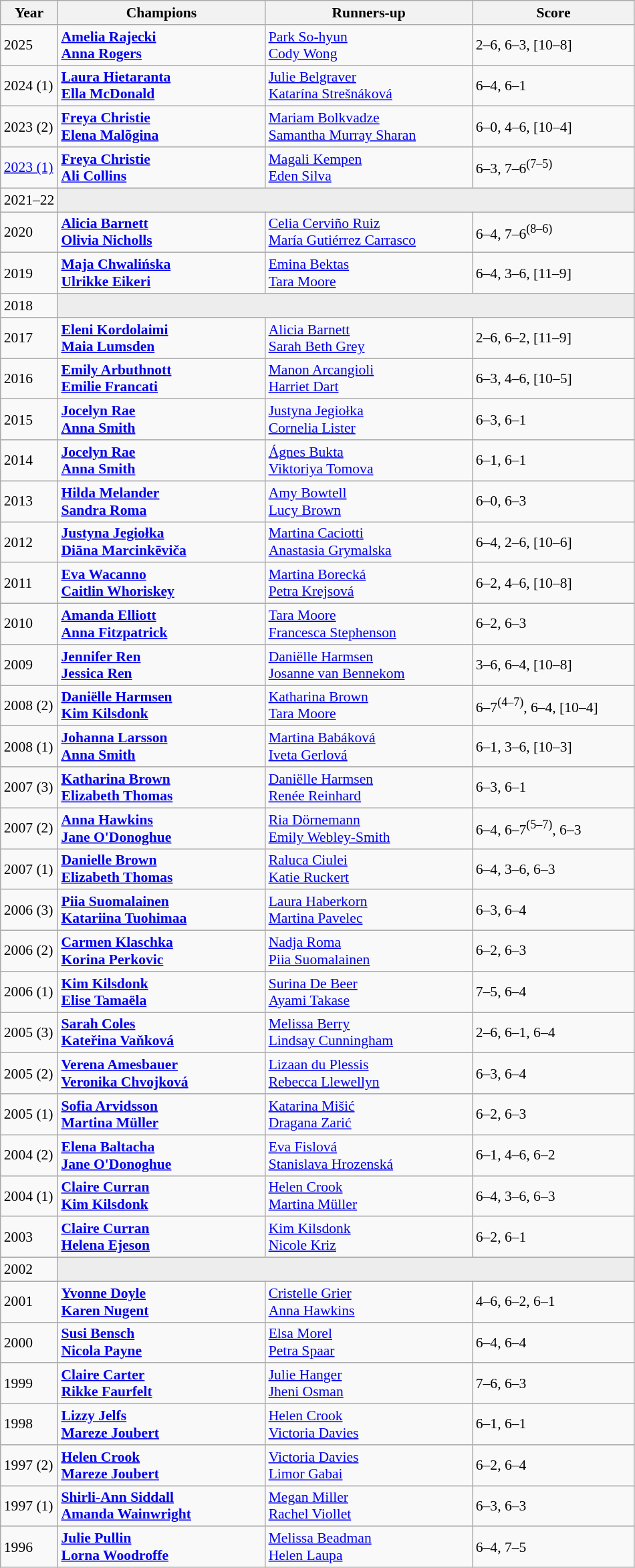<table class="wikitable" style="font-size:90%">
<tr>
<th>Year</th>
<th width="200">Champions</th>
<th width="200">Runners-up</th>
<th width="155">Score</th>
</tr>
<tr>
<td>2025</td>
<td><strong> <a href='#'>Amelia Rajecki</a> <br>  <a href='#'>Anna Rogers</a></strong></td>
<td> <a href='#'>Park So-hyun</a><br>  <a href='#'>Cody Wong</a></td>
<td>2–6, 6–3, [10–8]</td>
</tr>
<tr>
<td>2024 (1)</td>
<td> <strong><a href='#'>Laura Hietaranta</a></strong> <br>  <strong><a href='#'>Ella McDonald</a></strong></td>
<td> <a href='#'>Julie Belgraver</a> <br>  <a href='#'>Katarína Strešnáková</a></td>
<td>6–4, 6–1</td>
</tr>
<tr>
<td>2023 (2)</td>
<td> <strong><a href='#'>Freya Christie</a></strong> <br>  <strong><a href='#'>Elena Malõgina</a></strong></td>
<td> <a href='#'>Mariam Bolkvadze</a> <br>  <a href='#'>Samantha Murray Sharan</a></td>
<td>6–0, 4–6, [10–4]</td>
</tr>
<tr>
<td><a href='#'>2023 (1)</a></td>
<td> <strong><a href='#'>Freya Christie</a></strong> <br>  <strong><a href='#'>Ali Collins</a></strong></td>
<td> <a href='#'>Magali Kempen</a> <br>  <a href='#'>Eden Silva</a></td>
<td>6–3, 7–6<sup>(7–5)</sup></td>
</tr>
<tr>
<td>2021–22</td>
<td colspan=3 bgcolor="#ededed"></td>
</tr>
<tr>
<td>2020</td>
<td> <strong><a href='#'>Alicia Barnett</a></strong> <br>  <strong><a href='#'>Olivia Nicholls</a></strong></td>
<td> <a href='#'>Celia Cerviño Ruiz</a> <br>  <a href='#'>María Gutiérrez Carrasco</a></td>
<td>6–4, 7–6<sup>(8–6)</sup></td>
</tr>
<tr>
<td>2019</td>
<td> <strong><a href='#'>Maja Chwalińska</a></strong> <br>  <strong><a href='#'>Ulrikke Eikeri</a></strong></td>
<td> <a href='#'>Emina Bektas</a> <br>  <a href='#'>Tara Moore</a></td>
<td>6–4, 3–6, [11–9]</td>
</tr>
<tr>
<td>2018</td>
<td colspan=3 bgcolor="#ededed"></td>
</tr>
<tr>
<td>2017</td>
<td> <strong><a href='#'>Eleni Kordolaimi</a></strong> <br>  <strong><a href='#'>Maia Lumsden</a></strong></td>
<td> <a href='#'>Alicia Barnett</a> <br>  <a href='#'>Sarah Beth Grey</a></td>
<td>2–6, 6–2, [11–9]</td>
</tr>
<tr>
<td>2016</td>
<td> <strong><a href='#'>Emily Arbuthnott</a></strong> <br>  <strong><a href='#'>Emilie Francati</a></strong></td>
<td> <a href='#'>Manon Arcangioli</a> <br>  <a href='#'>Harriet Dart</a></td>
<td>6–3, 4–6, [10–5]</td>
</tr>
<tr>
<td>2015</td>
<td> <strong><a href='#'>Jocelyn Rae</a></strong> <br>  <strong><a href='#'>Anna Smith</a></strong></td>
<td> <a href='#'>Justyna Jegiołka</a> <br>  <a href='#'>Cornelia Lister</a></td>
<td>6–3, 6–1</td>
</tr>
<tr>
<td>2014</td>
<td> <strong><a href='#'>Jocelyn Rae</a></strong> <br>  <strong><a href='#'>Anna Smith</a></strong></td>
<td> <a href='#'>Ágnes Bukta</a> <br>  <a href='#'>Viktoriya Tomova</a></td>
<td>6–1, 6–1</td>
</tr>
<tr>
<td>2013</td>
<td> <strong><a href='#'>Hilda Melander</a></strong> <br>  <strong><a href='#'>Sandra Roma</a></strong></td>
<td> <a href='#'>Amy Bowtell</a> <br>  <a href='#'>Lucy Brown</a></td>
<td>6–0, 6–3</td>
</tr>
<tr>
<td>2012</td>
<td> <strong><a href='#'>Justyna Jegiołka</a></strong> <br>  <strong><a href='#'>Diāna Marcinkēviča</a></strong></td>
<td> <a href='#'>Martina Caciotti</a> <br>  <a href='#'>Anastasia Grymalska</a></td>
<td>6–4, 2–6, [10–6]</td>
</tr>
<tr>
<td>2011</td>
<td> <strong><a href='#'>Eva Wacanno</a></strong> <br>  <strong><a href='#'>Caitlin Whoriskey</a></strong></td>
<td> <a href='#'>Martina Borecká</a> <br>  <a href='#'>Petra Krejsová</a></td>
<td>6–2, 4–6, [10–8]</td>
</tr>
<tr>
<td>2010</td>
<td> <strong><a href='#'>Amanda Elliott</a></strong> <br>  <strong><a href='#'>Anna Fitzpatrick</a></strong></td>
<td> <a href='#'>Tara Moore</a> <br>  <a href='#'>Francesca Stephenson</a></td>
<td>6–2, 6–3</td>
</tr>
<tr>
<td>2009</td>
<td> <strong><a href='#'>Jennifer Ren</a></strong> <br>  <strong><a href='#'>Jessica Ren</a></strong></td>
<td> <a href='#'>Daniëlle Harmsen</a> <br>  <a href='#'>Josanne van Bennekom</a></td>
<td>3–6, 6–4, [10–8]</td>
</tr>
<tr>
<td>2008 (2)</td>
<td> <strong><a href='#'>Daniëlle Harmsen</a></strong> <br>  <strong><a href='#'>Kim Kilsdonk</a></strong></td>
<td> <a href='#'>Katharina Brown</a> <br>  <a href='#'>Tara Moore</a></td>
<td>6–7<sup>(4–7)</sup>, 6–4, [10–4]</td>
</tr>
<tr>
<td>2008 (1)</td>
<td> <strong><a href='#'>Johanna Larsson</a></strong> <br>  <strong><a href='#'>Anna Smith</a></strong></td>
<td> <a href='#'>Martina Babáková</a> <br>  <a href='#'>Iveta Gerlová</a></td>
<td>6–1, 3–6, [10–3]</td>
</tr>
<tr>
<td>2007 (3)</td>
<td> <strong><a href='#'>Katharina Brown</a></strong> <br>  <strong><a href='#'>Elizabeth Thomas</a></strong></td>
<td> <a href='#'>Daniëlle Harmsen</a> <br>  <a href='#'>Renée Reinhard</a></td>
<td>6–3, 6–1</td>
</tr>
<tr>
<td>2007 (2)</td>
<td> <strong><a href='#'>Anna Hawkins</a></strong> <br>  <strong><a href='#'>Jane O'Donoghue</a></strong></td>
<td> <a href='#'>Ria Dörnemann</a> <br>  <a href='#'>Emily Webley-Smith</a></td>
<td>6–4, 6–7<sup>(5–7)</sup>, 6–3</td>
</tr>
<tr>
<td>2007 (1)</td>
<td> <strong><a href='#'>Danielle Brown</a></strong> <br>  <strong><a href='#'>Elizabeth Thomas</a></strong></td>
<td> <a href='#'>Raluca Ciulei</a> <br>  <a href='#'>Katie Ruckert</a></td>
<td>6–4, 3–6, 6–3</td>
</tr>
<tr>
<td>2006 (3)</td>
<td> <strong><a href='#'>Piia Suomalainen</a></strong> <br>  <strong><a href='#'>Katariina Tuohimaa</a></strong></td>
<td> <a href='#'>Laura Haberkorn</a> <br>  <a href='#'>Martina Pavelec</a></td>
<td>6–3, 6–4</td>
</tr>
<tr>
<td>2006 (2)</td>
<td> <strong><a href='#'>Carmen Klaschka</a></strong> <br>  <strong><a href='#'>Korina Perkovic</a></strong></td>
<td> <a href='#'>Nadja Roma</a> <br>  <a href='#'>Piia Suomalainen</a></td>
<td>6–2, 6–3</td>
</tr>
<tr>
<td>2006 (1)</td>
<td> <strong><a href='#'>Kim Kilsdonk</a></strong> <br>  <strong><a href='#'>Elise Tamaëla</a></strong></td>
<td> <a href='#'>Surina De Beer</a> <br>  <a href='#'>Ayami Takase</a></td>
<td>7–5, 6–4</td>
</tr>
<tr>
<td>2005 (3)</td>
<td> <strong><a href='#'>Sarah Coles</a></strong> <br>  <strong><a href='#'>Kateřina Vaňková</a></strong></td>
<td> <a href='#'>Melissa Berry</a> <br>  <a href='#'>Lindsay Cunningham</a></td>
<td>2–6, 6–1, 6–4</td>
</tr>
<tr>
<td>2005 (2)</td>
<td> <strong><a href='#'>Verena Amesbauer</a></strong> <br>  <strong><a href='#'>Veronika Chvojková</a></strong></td>
<td> <a href='#'>Lizaan du Plessis</a> <br>  <a href='#'>Rebecca Llewellyn</a></td>
<td>6–3, 6–4</td>
</tr>
<tr>
<td>2005 (1)</td>
<td> <strong><a href='#'>Sofia Arvidsson</a></strong> <br>  <strong><a href='#'>Martina Müller</a></strong></td>
<td> <a href='#'>Katarina Mišić</a> <br>  <a href='#'>Dragana Zarić</a></td>
<td>6–2, 6–3</td>
</tr>
<tr>
<td>2004 (2)</td>
<td> <strong><a href='#'>Elena Baltacha</a></strong> <br>  <strong><a href='#'>Jane O'Donoghue</a></strong></td>
<td> <a href='#'>Eva Fislová</a> <br>  <a href='#'>Stanislava Hrozenská</a></td>
<td>6–1, 4–6, 6–2</td>
</tr>
<tr>
<td>2004 (1)</td>
<td> <strong><a href='#'>Claire Curran</a></strong> <br>  <strong><a href='#'>Kim Kilsdonk</a></strong></td>
<td> <a href='#'>Helen Crook</a> <br>  <a href='#'>Martina Müller</a></td>
<td>6–4, 3–6, 6–3</td>
</tr>
<tr>
<td>2003</td>
<td> <strong><a href='#'>Claire Curran</a></strong> <br>  <strong><a href='#'>Helena Ejeson</a></strong></td>
<td> <a href='#'>Kim Kilsdonk</a> <br>  <a href='#'>Nicole Kriz</a></td>
<td>6–2, 6–1</td>
</tr>
<tr>
<td>2002</td>
<td colspan=3 bgcolor="#ededed"></td>
</tr>
<tr>
<td>2001</td>
<td> <strong><a href='#'>Yvonne Doyle</a></strong> <br>  <strong><a href='#'>Karen Nugent</a></strong></td>
<td> <a href='#'>Cristelle Grier</a> <br>  <a href='#'>Anna Hawkins</a></td>
<td>4–6, 6–2, 6–1</td>
</tr>
<tr>
<td>2000</td>
<td> <strong><a href='#'>Susi Bensch</a></strong> <br>  <strong><a href='#'>Nicola Payne</a></strong></td>
<td> <a href='#'>Elsa Morel</a> <br>  <a href='#'>Petra Spaar</a></td>
<td>6–4, 6–4</td>
</tr>
<tr>
<td>1999</td>
<td> <strong><a href='#'>Claire Carter</a></strong> <br>  <strong><a href='#'>Rikke Faurfelt</a></strong></td>
<td> <a href='#'>Julie Hanger</a> <br>  <a href='#'>Jheni Osman</a></td>
<td>7–6, 6–3</td>
</tr>
<tr>
<td>1998</td>
<td> <strong><a href='#'>Lizzy Jelfs</a></strong> <br>  <strong><a href='#'>Mareze Joubert</a></strong></td>
<td> <a href='#'>Helen Crook</a> <br>  <a href='#'>Victoria Davies</a></td>
<td>6–1, 6–1</td>
</tr>
<tr>
<td>1997 (2)</td>
<td> <strong><a href='#'>Helen Crook</a></strong> <br>  <strong><a href='#'>Mareze Joubert</a></strong></td>
<td> <a href='#'>Victoria Davies</a> <br>  <a href='#'>Limor Gabai</a></td>
<td>6–2, 6–4</td>
</tr>
<tr>
<td>1997 (1)</td>
<td> <strong><a href='#'>Shirli-Ann Siddall</a></strong> <br>  <strong><a href='#'>Amanda Wainwright</a></strong></td>
<td> <a href='#'>Megan Miller</a> <br>  <a href='#'>Rachel Viollet</a></td>
<td>6–3, 6–3</td>
</tr>
<tr>
<td>1996</td>
<td> <strong><a href='#'>Julie Pullin</a></strong> <br>  <strong><a href='#'>Lorna Woodroffe</a></strong></td>
<td> <a href='#'>Melissa Beadman</a> <br>  <a href='#'>Helen Laupa</a></td>
<td>6–4, 7–5</td>
</tr>
</table>
